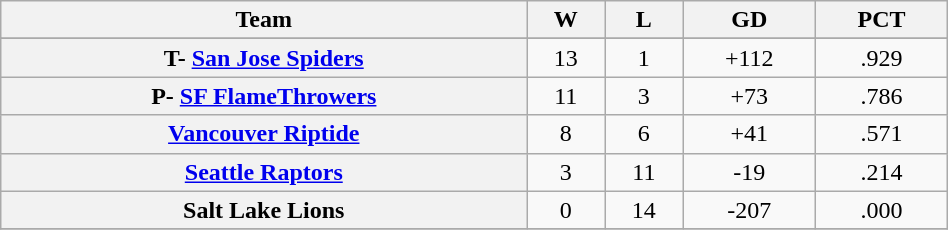<table class="wikitable" width=50% style="text-align:center;">
<tr>
<th>Team</th>
<th>W</th>
<th>L</th>
<th>GD</th>
<th>PCT</th>
</tr>
<tr>
</tr>
<tr>
<th><strong>T- </strong><a href='#'>San Jose Spiders</a></th>
<td style="text-align:center;">13</td>
<td style="text-align:center;">1</td>
<td style="text-align:center;">+112</td>
<td style="text-align:center;">.929</td>
</tr>
<tr>
<th><strong>P- </strong><a href='#'>SF FlameThrowers</a></th>
<td style="text-align:center;">11</td>
<td style="text-align:center;">3</td>
<td style="text-align:center;">+73</td>
<td style="text-align:center;">.786</td>
</tr>
<tr>
<th><a href='#'>Vancouver Riptide</a></th>
<td style="text-align:center;">8</td>
<td style="text-align:center;">6</td>
<td style="text-align:center;">+41</td>
<td style="text-align:center;">.571</td>
</tr>
<tr>
<th><a href='#'>Seattle Raptors</a></th>
<td style="text-align:center;">3</td>
<td style="text-align:center;">11</td>
<td style="text-align:center;">-19</td>
<td style="text-align:center;">.214</td>
</tr>
<tr>
<th>Salt Lake Lions</th>
<td style="text-align:center;">0</td>
<td style="text-align:center;">14</td>
<td style="text-align:center;">-207</td>
<td style="text-align:center;">.000</td>
</tr>
<tr>
</tr>
</table>
